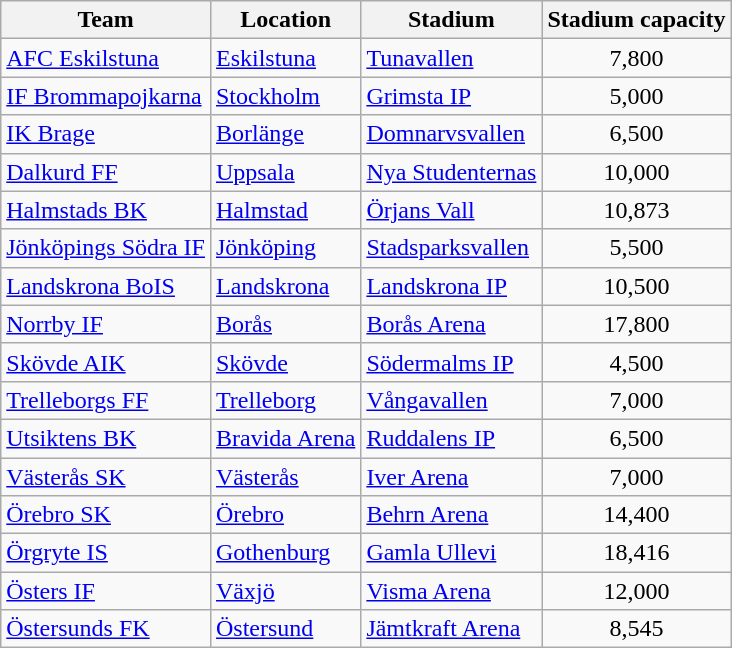<table class="sortable wikitable" style="text-align: left;">
<tr>
<th>Team</th>
<th>Location</th>
<th>Stadium</th>
<th>Stadium capacity</th>
</tr>
<tr>
<td><a href='#'>AFC Eskilstuna</a></td>
<td><a href='#'>Eskilstuna</a></td>
<td><a href='#'>Tunavallen</a></td>
<td align="center">7,800</td>
</tr>
<tr>
<td><a href='#'>IF Brommapojkarna</a></td>
<td><a href='#'>Stockholm</a></td>
<td><a href='#'>Grimsta IP</a></td>
<td align="center">5,000</td>
</tr>
<tr>
<td><a href='#'>IK Brage</a></td>
<td><a href='#'>Borlänge</a></td>
<td><a href='#'>Domnarvsvallen</a></td>
<td align="center">6,500</td>
</tr>
<tr>
<td><a href='#'>Dalkurd FF</a></td>
<td><a href='#'>Uppsala</a></td>
<td><a href='#'>Nya Studenternas</a></td>
<td align="center">10,000</td>
</tr>
<tr>
<td><a href='#'>Halmstads BK</a></td>
<td><a href='#'>Halmstad</a></td>
<td><a href='#'>Örjans Vall</a></td>
<td align="center">10,873</td>
</tr>
<tr>
<td><a href='#'>Jönköpings Södra IF</a></td>
<td><a href='#'>Jönköping</a></td>
<td><a href='#'>Stadsparksvallen</a></td>
<td align="center">5,500</td>
</tr>
<tr>
<td><a href='#'>Landskrona BoIS</a></td>
<td><a href='#'>Landskrona</a></td>
<td><a href='#'>Landskrona IP</a></td>
<td align="center">10,500</td>
</tr>
<tr>
<td><a href='#'>Norrby IF</a></td>
<td><a href='#'>Borås</a></td>
<td><a href='#'>Borås Arena</a></td>
<td align="center">17,800</td>
</tr>
<tr>
<td><a href='#'>Skövde AIK</a></td>
<td><a href='#'>Skövde</a></td>
<td><a href='#'>Södermalms IP</a></td>
<td align="center">4,500</td>
</tr>
<tr>
<td><a href='#'>Trelleborgs FF</a></td>
<td><a href='#'>Trelleborg</a></td>
<td><a href='#'>Vångavallen</a></td>
<td align="center">7,000</td>
</tr>
<tr>
<td><a href='#'>Utsiktens BK</a></td>
<td><a href='#'>Bravida Arena</a></td>
<td><a href='#'>Ruddalens IP</a></td>
<td align="center">6,500</td>
</tr>
<tr>
<td><a href='#'>Västerås SK</a></td>
<td><a href='#'>Västerås</a></td>
<td><a href='#'>Iver Arena</a></td>
<td align="center">7,000</td>
</tr>
<tr>
<td><a href='#'>Örebro SK</a></td>
<td><a href='#'>Örebro</a></td>
<td><a href='#'>Behrn Arena</a></td>
<td align="center">14,400</td>
</tr>
<tr>
<td><a href='#'>Örgryte IS</a></td>
<td><a href='#'>Gothenburg</a></td>
<td><a href='#'>Gamla Ullevi</a></td>
<td align="center">18,416</td>
</tr>
<tr>
<td><a href='#'>Östers IF</a></td>
<td><a href='#'>Växjö</a></td>
<td><a href='#'>Visma Arena</a></td>
<td align="center">12,000</td>
</tr>
<tr>
<td><a href='#'>Östersunds FK</a></td>
<td><a href='#'>Östersund</a></td>
<td><a href='#'>Jämtkraft Arena</a></td>
<td align="center">8,545</td>
</tr>
</table>
